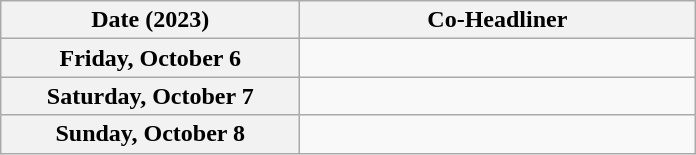<table class="wikitable plainrowheaders">
<tr>
<th scope="col" style="width:12em;">Date (2023)</th>
<th scope="col" style="width:16em;">Co-Headliner</th>
</tr>
<tr>
<th scope="row">Friday, October 6</th>
<td></td>
</tr>
<tr>
<th scope="row">Saturday, October 7</th>
<td></td>
</tr>
<tr>
<th scope="row">Sunday, October 8</th>
<td></td>
</tr>
</table>
